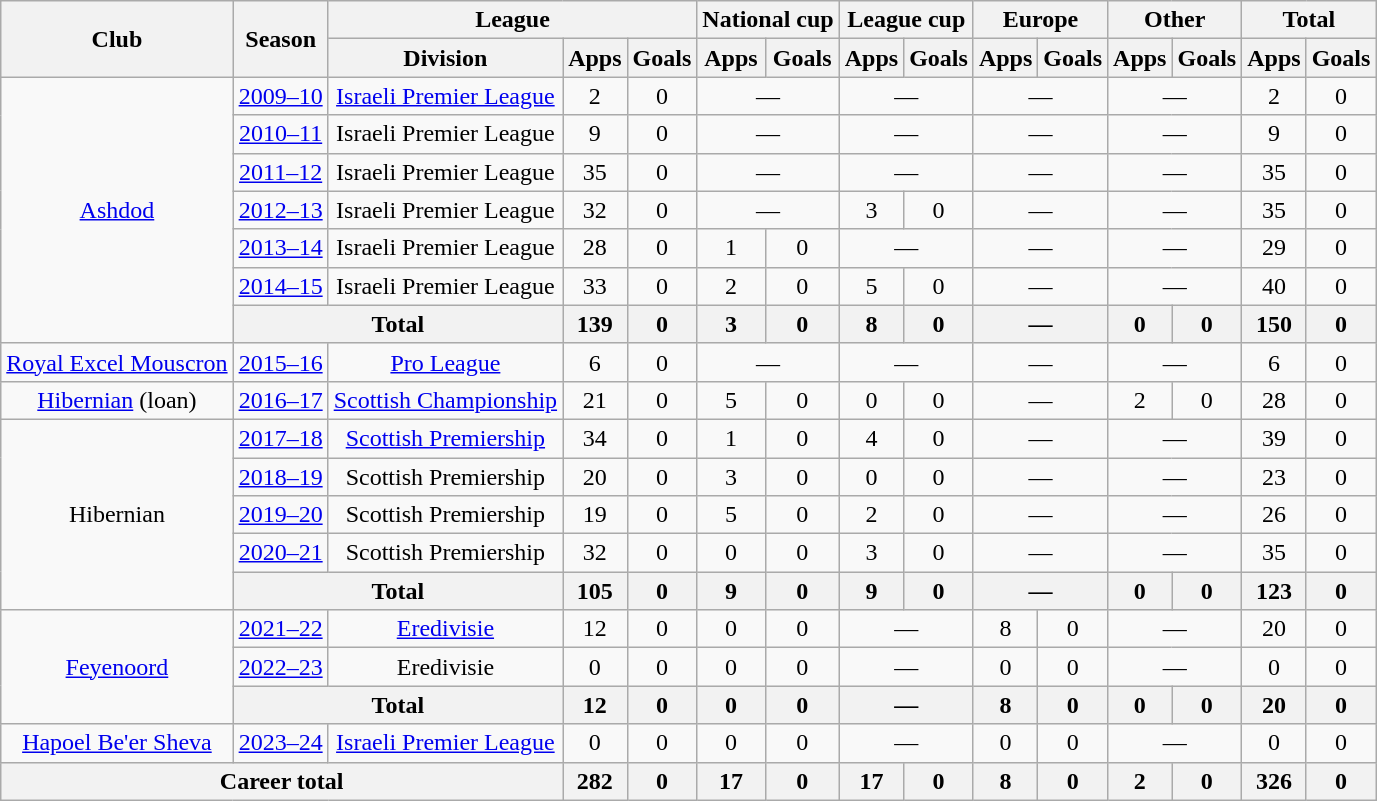<table class="wikitable" style="text-align:center">
<tr>
<th rowspan="2">Club</th>
<th rowspan="2">Season</th>
<th colspan="3">League</th>
<th colspan="2">National cup</th>
<th colspan="2">League cup</th>
<th colspan="2">Europe</th>
<th colspan="2">Other</th>
<th colspan="2">Total</th>
</tr>
<tr>
<th>Division</th>
<th>Apps</th>
<th>Goals</th>
<th>Apps</th>
<th>Goals</th>
<th>Apps</th>
<th>Goals</th>
<th>Apps</th>
<th>Goals</th>
<th>Apps</th>
<th>Goals</th>
<th>Apps</th>
<th>Goals</th>
</tr>
<tr>
<td rowspan="7"><a href='#'>Ashdod</a></td>
<td><a href='#'>2009–10</a></td>
<td><a href='#'>Israeli Premier League</a></td>
<td>2</td>
<td>0</td>
<td colspan="2">—</td>
<td colspan="2">—</td>
<td colspan="2">—</td>
<td colspan="2">—</td>
<td>2</td>
<td>0</td>
</tr>
<tr>
<td><a href='#'>2010–11</a></td>
<td>Israeli Premier League</td>
<td>9</td>
<td>0</td>
<td colspan="2">—</td>
<td colspan="2">—</td>
<td colspan="2">—</td>
<td colspan="2">—</td>
<td>9</td>
<td>0</td>
</tr>
<tr>
<td><a href='#'>2011–12</a></td>
<td>Israeli Premier League</td>
<td>35</td>
<td>0</td>
<td colspan="2">—</td>
<td colspan="2">—</td>
<td colspan="2">—</td>
<td colspan="2">—</td>
<td>35</td>
<td>0</td>
</tr>
<tr>
<td><a href='#'>2012–13</a></td>
<td>Israeli Premier League</td>
<td>32</td>
<td>0</td>
<td colspan="2">—</td>
<td>3</td>
<td>0</td>
<td colspan="2">—</td>
<td colspan="2">—</td>
<td>35</td>
<td>0</td>
</tr>
<tr>
<td><a href='#'>2013–14</a></td>
<td>Israeli Premier League</td>
<td>28</td>
<td>0</td>
<td>1</td>
<td>0</td>
<td colspan="2">—</td>
<td colspan="2">—</td>
<td colspan="2">—</td>
<td>29</td>
<td>0</td>
</tr>
<tr>
<td><a href='#'>2014–15</a></td>
<td>Israeli Premier League</td>
<td>33</td>
<td>0</td>
<td>2</td>
<td>0</td>
<td>5</td>
<td>0</td>
<td colspan="2">—</td>
<td colspan="2">—</td>
<td>40</td>
<td>0</td>
</tr>
<tr>
<th colspan="2">Total</th>
<th>139</th>
<th>0</th>
<th>3</th>
<th>0</th>
<th>8</th>
<th>0</th>
<th colspan="2">—</th>
<th>0</th>
<th>0</th>
<th>150</th>
<th>0</th>
</tr>
<tr>
<td><a href='#'>Royal Excel Mouscron</a></td>
<td><a href='#'>2015–16</a></td>
<td><a href='#'>Pro League</a></td>
<td>6</td>
<td>0</td>
<td colspan="2">—</td>
<td colspan="2">—</td>
<td colspan="2">—</td>
<td colspan="2">—</td>
<td>6</td>
<td>0</td>
</tr>
<tr>
<td><a href='#'>Hibernian</a> (loan)</td>
<td><a href='#'>2016–17</a></td>
<td><a href='#'>Scottish Championship</a></td>
<td>21</td>
<td>0</td>
<td>5</td>
<td>0</td>
<td>0</td>
<td>0</td>
<td colspan="2">—</td>
<td>2</td>
<td>0</td>
<td>28</td>
<td>0</td>
</tr>
<tr>
<td rowspan="5">Hibernian</td>
<td><a href='#'>2017–18</a></td>
<td><a href='#'>Scottish Premiership</a></td>
<td>34</td>
<td>0</td>
<td>1</td>
<td>0</td>
<td>4</td>
<td>0</td>
<td colspan="2">—</td>
<td colspan="2">—</td>
<td>39</td>
<td>0</td>
</tr>
<tr>
<td><a href='#'>2018–19</a></td>
<td>Scottish Premiership</td>
<td>20</td>
<td>0</td>
<td>3</td>
<td>0</td>
<td>0</td>
<td>0</td>
<td colspan="2">—</td>
<td colspan="2">—</td>
<td>23</td>
<td>0</td>
</tr>
<tr>
<td><a href='#'>2019–20</a></td>
<td>Scottish Premiership</td>
<td>19</td>
<td>0</td>
<td>5</td>
<td>0</td>
<td>2</td>
<td>0</td>
<td colspan="2">—</td>
<td colspan="2">—</td>
<td>26</td>
<td>0</td>
</tr>
<tr>
<td><a href='#'>2020–21</a></td>
<td>Scottish Premiership</td>
<td>32</td>
<td>0</td>
<td>0</td>
<td>0</td>
<td>3</td>
<td>0</td>
<td colspan="2">—</td>
<td colspan=2>—</td>
<td>35</td>
<td>0</td>
</tr>
<tr>
<th colspan="2">Total</th>
<th>105</th>
<th>0</th>
<th>9</th>
<th>0</th>
<th>9</th>
<th>0</th>
<th colspan="2">—</th>
<th>0</th>
<th>0</th>
<th>123</th>
<th>0</th>
</tr>
<tr>
<td rowspan="3"><a href='#'>Feyenoord</a></td>
<td><a href='#'>2021–22</a></td>
<td><a href='#'>Eredivisie</a></td>
<td>12</td>
<td>0</td>
<td>0</td>
<td>0</td>
<td colspan="2">—</td>
<td>8</td>
<td>0</td>
<td colspan="2">—</td>
<td>20</td>
<td>0</td>
</tr>
<tr>
<td><a href='#'>2022–23</a></td>
<td>Eredivisie</td>
<td>0</td>
<td>0</td>
<td>0</td>
<td>0</td>
<td colspan="2">—</td>
<td>0</td>
<td>0</td>
<td colspan="2">—</td>
<td>0</td>
<td>0</td>
</tr>
<tr>
<th colspan="2">Total</th>
<th>12</th>
<th>0</th>
<th>0</th>
<th>0</th>
<th colspan="2">—</th>
<th>8</th>
<th>0</th>
<th>0</th>
<th>0</th>
<th>20</th>
<th>0</th>
</tr>
<tr>
<td><a href='#'>Hapoel Be'er Sheva</a></td>
<td><a href='#'>2023–24</a></td>
<td><a href='#'>Israeli Premier League</a></td>
<td>0</td>
<td>0</td>
<td>0</td>
<td>0</td>
<td colspan="2">—</td>
<td>0</td>
<td>0</td>
<td colspan="2">—</td>
<td>0</td>
<td>0</td>
</tr>
<tr>
<th colspan="3">Career total</th>
<th>282</th>
<th>0</th>
<th>17</th>
<th>0</th>
<th>17</th>
<th>0</th>
<th>8</th>
<th>0</th>
<th>2</th>
<th>0</th>
<th>326</th>
<th>0</th>
</tr>
</table>
